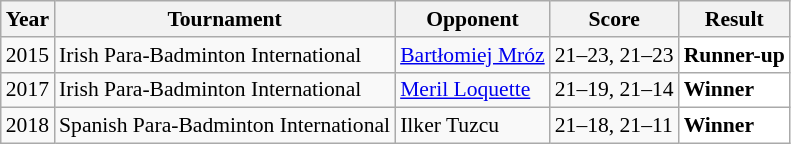<table class="sortable wikitable" style="font-size: 90%;">
<tr>
<th>Year</th>
<th>Tournament</th>
<th>Opponent</th>
<th>Score</th>
<th>Result</th>
</tr>
<tr>
<td align="center">2015</td>
<td align="left">Irish Para-Badminton International</td>
<td align="left"> <a href='#'>Bartłomiej Mróz</a></td>
<td align="left">21–23, 21–23</td>
<td style="text-align:left; background:white"> <strong>Runner-up</strong></td>
</tr>
<tr>
<td align="center">2017</td>
<td align="left">Irish Para-Badminton International</td>
<td align="left"> <a href='#'>Meril Loquette</a></td>
<td align="left">21–19, 21–14</td>
<td style="text-align:left; background:white"> <strong>Winner</strong></td>
</tr>
<tr>
<td align="center">2018</td>
<td align="left">Spanish Para-Badminton International</td>
<td align="left">  Ilker Tuzcu</td>
<td align="left">21–18, 21–11</td>
<td style="text-align:left; background:white"> <strong>Winner</strong></td>
</tr>
</table>
